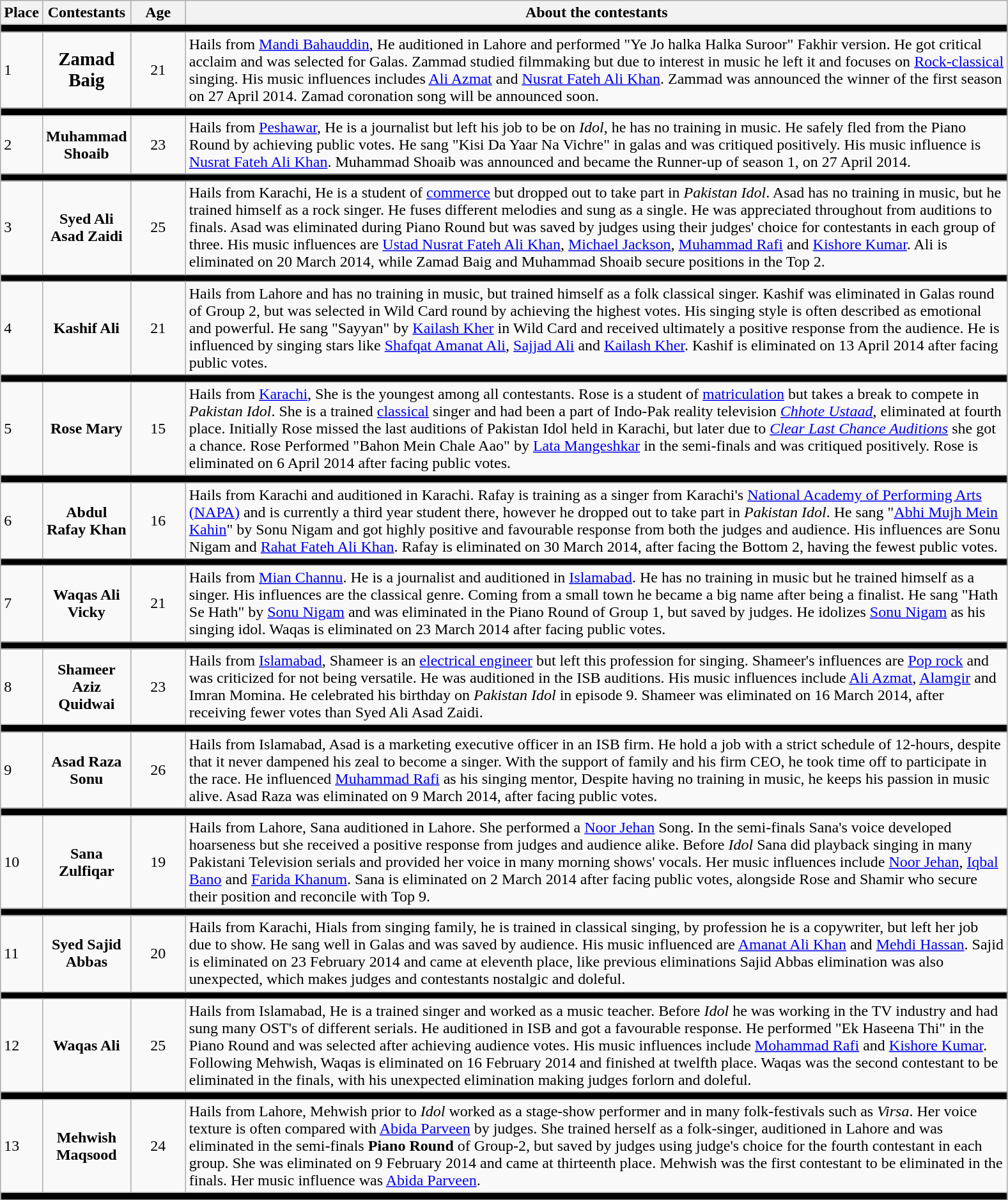<table class="wikitable">
<tr>
<th width=20>Place</th>
<th width=45>Contestants</th>
<th width=50>Age </th>
<th width=850>About the contestants</th>
</tr>
<tr>
<th style="background:#000;" colspan="4"></th>
</tr>
<tr>
<td>1</td>
<td align=center><strong><big>Zamad Baig</big></strong></td>
<td align=center>21</td>
<td>Hails from <a href='#'>Mandi Bahauddin</a>, He auditioned in Lahore and performed "Ye Jo halka Halka Suroor" Fakhir version. He got critical acclaim and was selected for Galas. Zammad studied filmmaking but due to interest in music he left it and focuses on <a href='#'>Rock-classical</a> singing. His music influences includes <a href='#'>Ali Azmat</a> and <a href='#'>Nusrat Fateh Ali Khan</a>. Zammad was announced the winner of the first season on 27 April 2014. Zamad coronation song will be announced soon.</td>
</tr>
<tr>
<th style="background:#000;" colspan="4"></th>
</tr>
<tr>
<td>2</td>
<td align=center><strong>Muhammad Shoaib</strong></td>
<td align=center>23</td>
<td>Hails from <a href='#'>Peshawar</a>, He is a journalist but left his job to be on <em>Idol</em>, he has no training in music. He safely fled from the Piano Round by achieving public votes. He sang "Kisi Da Yaar Na Vichre" in galas and was critiqued positively. His music influence is <a href='#'>Nusrat Fateh Ali Khan</a>. Muhammad Shoaib was announced and became the Runner-up of season 1, on 27 April 2014.</td>
</tr>
<tr>
<th style="background:#000;" colspan="4"></th>
</tr>
<tr>
<td>3</td>
<td align=center><strong>Syed Ali Asad Zaidi</strong></td>
<td align=center>25</td>
<td>Hails from Karachi, He is a student of <a href='#'>commerce</a> but dropped out to take part in <em>Pakistan Idol</em>. Asad has no training in music, but he trained himself as a rock singer. He fuses different melodies and sung as a single. He was appreciated throughout from auditions to finals. Asad was eliminated during Piano Round but was saved by judges using their judges' choice for contestants in each group of three. His music influences are <a href='#'>Ustad Nusrat Fateh Ali Khan</a>, <a href='#'>Michael Jackson</a>, <a href='#'>Muhammad Rafi</a> and <a href='#'>Kishore Kumar</a>. Ali is eliminated on 20 March 2014, while Zamad Baig and Muhammad Shoaib secure positions in the Top 2.</td>
</tr>
<tr>
<th style="background:#000;" colspan="4"></th>
</tr>
<tr>
<td>4</td>
<td align=center><strong>Kashif Ali</strong></td>
<td align=center>21</td>
<td>Hails from Lahore and has no training in music, but trained himself as a folk classical singer. Kashif was eliminated in Galas round of Group 2, but was selected in Wild Card round by achieving the highest votes. His singing style is often described as emotional and powerful. He sang "Sayyan" by <a href='#'>Kailash Kher</a> in Wild Card and received ultimately a positive response from the audience. He is influenced by singing stars like <a href='#'>Shafqat Amanat Ali</a>, <a href='#'>Sajjad Ali</a> and <a href='#'>Kailash Kher</a>. Kashif is eliminated on 13 April 2014 after facing public votes.</td>
</tr>
<tr>
<th style="background:#000;" colspan="4"></th>
</tr>
<tr>
<td>5</td>
<td align=center><strong>Rose Mary</strong></td>
<td align=center>15</td>
<td>Hails from <a href='#'>Karachi</a>, She is the youngest among all contestants. Rose is a student of <a href='#'>matriculation</a> but takes a break to compete in <em>Pakistan Idol</em>. She is a trained <a href='#'>classical</a> singer and had been a part of Indo-Pak reality television <em><a href='#'>Chhote Ustaad</a></em>, eliminated at fourth place. Initially Rose missed the last auditions of Pakistan Idol held in Karachi, but later due to <em><a href='#'>Clear Last Chance Auditions</a></em> she got a chance. Rose Performed "Bahon Mein Chale Aao" by <a href='#'>Lata Mangeshkar</a> in the semi-finals and was critiqued positively. Rose is eliminated on 6 April 2014 after facing public votes.</td>
</tr>
<tr>
<th style="background:#000;" colspan="4"></th>
</tr>
<tr>
<td>6</td>
<td align=center><strong>Abdul Rafay Khan</strong></td>
<td align=center>16</td>
<td>Hails from Karachi and auditioned in Karachi. Rafay is training as a singer from Karachi's <a href='#'>National Academy of Performing Arts (NAPA)</a> and is currently a third year student there, however he dropped out to take part in <em>Pakistan Idol</em>. He sang "<a href='#'>Abhi Mujh Mein Kahin</a>" by Sonu Nigam and got highly positive and favourable response from both the judges and audience. His influences are Sonu Nigam and <a href='#'>Rahat Fateh Ali Khan</a>. Rafay is eliminated on 30 March 2014, after facing the Bottom 2, having the fewest public votes.</td>
</tr>
<tr>
<th style="background:#000;" colspan="4"></th>
</tr>
<tr>
<td>7</td>
<td align=center><strong>Waqas Ali Vicky</strong></td>
<td align=center>21</td>
<td>Hails from <a href='#'>Mian Channu</a>. He is a journalist and auditioned in <a href='#'>Islamabad</a>. He has no training in music but he trained himself as a singer. His influences are the classical genre. Coming from a small town he became a big name after being a finalist. He sang "Hath Se Hath" by <a href='#'>Sonu Nigam</a> and was eliminated in the Piano Round of Group 1, but saved by judges. He idolizes <a href='#'>Sonu Nigam</a> as his singing idol. Waqas is eliminated on 23 March 2014 after facing public votes.</td>
</tr>
<tr>
<th style="background:#000;" colspan="4"></th>
</tr>
<tr>
<td>8</td>
<td align=center><strong>Shameer Aziz Quidwai</strong></td>
<td align=center>23</td>
<td>Hails from <a href='#'>Islamabad</a>, Shameer is an <a href='#'>electrical engineer</a> but left this profession for singing. Shameer's influences are <a href='#'>Pop rock</a> and was criticized for not being versatile. He was auditioned in the ISB auditions. His music influences include <a href='#'>Ali Azmat</a>, <a href='#'>Alamgir</a> and Imran Momina. He celebrated his birthday on <em>Pakistan Idol</em> in episode 9. Shameer was eliminated on 16 March 2014, after receiving fewer votes than Syed Ali Asad Zaidi.</td>
</tr>
<tr>
<th style="background:#000;" colspan="4"></th>
</tr>
<tr>
<td>9</td>
<td align=center><strong>Asad Raza Sonu</strong></td>
<td align=center>26</td>
<td>Hails from Islamabad, Asad is a marketing executive officer in an ISB firm.  He hold a job with a strict schedule of 12-hours, despite that it never dampened his zeal to become a singer. With the support of family and his firm CEO, he took time off to participate in the race. He influenced <a href='#'>Muhammad Rafi</a> as his singing mentor, Despite having no training in music, he keeps his passion in music alive. Asad Raza was eliminated on 9 March 2014, after facing public votes.</td>
</tr>
<tr>
<th style="background:#000;" colspan="4"></th>
</tr>
<tr>
<td>10</td>
<td align=center><strong>Sana Zulfiqar</strong></td>
<td align=center>19</td>
<td>Hails from Lahore, Sana auditioned in Lahore. She performed a <a href='#'>Noor Jehan</a> Song. In the semi-finals Sana's voice developed hoarseness but she received a positive response from judges and audience alike. Before <em>Idol</em> Sana did playback singing in many Pakistani Television serials and provided her voice in many morning shows' vocals. Her music influences include <a href='#'>Noor Jehan</a>, <a href='#'>Iqbal Bano</a> and <a href='#'>Farida Khanum</a>. Sana is eliminated on 2 March 2014 after facing public votes, alongside Rose and Shamir who secure their position and reconcile with Top 9.</td>
</tr>
<tr>
<th style="background:#000;" colspan="4"></th>
</tr>
<tr>
<td>11</td>
<td align=center><strong>Syed Sajid Abbas</strong></td>
<td align=center>20</td>
<td>Hails from Karachi, Hials from singing family, he is trained in classical singing, by profession he is a copywriter, but left her job due to show. He sang well in Galas and was saved by audience. His music influenced are <a href='#'>Amanat Ali Khan</a> and <a href='#'>Mehdi Hassan</a>. Sajid is eliminated on 23 February 2014 and came at eleventh place, like previous eliminations Sajid Abbas elimination was also unexpected, which makes judges and contestants nostalgic and doleful.</td>
</tr>
<tr>
<th style="background:#000;" colspan="4"></th>
</tr>
<tr>
<td>12</td>
<td align=center><strong>Waqas Ali</strong></td>
<td align=center>25</td>
<td>Hails from Islamabad, He is a trained singer and worked as a music teacher. Before <em>Idol</em> he was working in the TV industry and had sung many OST's of different serials. He auditioned in ISB and got a favourable response. He performed "Ek Haseena Thi" in the Piano Round and was selected after achieving audience votes. His music influences include <a href='#'>Mohammad Rafi</a> and <a href='#'>Kishore Kumar</a>. Following Mehwish, Waqas is eliminated on 16 February 2014 and finished at twelfth place. Waqas was the second contestant to be eliminated in the finals, with his unexpected elimination making judges forlorn and doleful.</td>
</tr>
<tr>
<th style="background:#000;" colspan="4"></th>
</tr>
<tr>
<td>13</td>
<td align=center><strong>Mehwish Maqsood</strong></td>
<td align=center>24</td>
<td>Hails from Lahore, Mehwish prior to <em>Idol</em> worked as a stage-show performer and in many folk-festivals such as <em>Virsa</em>. Her voice texture is often compared with <a href='#'>Abida Parveen</a> by judges. She trained herself as a folk-singer, auditioned in Lahore and was eliminated in the semi-finals <strong>Piano Round</strong> of Group-2, but saved by judges using judge's choice for the fourth contestant in each group. She was eliminated on 9 February 2014 and came at thirteenth place. Mehwish was the first contestant to be eliminated in the finals. Her music influence was <a href='#'>Abida Parveen</a>.</td>
</tr>
<tr>
<th style="background:#000;" colspan="4"></th>
</tr>
</table>
